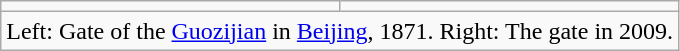<table class="wikitable floatright">
<tr style="text-align: center;">
<td></td>
<td></td>
</tr>
<tr style="text-align: center;">
<td colspan="2">Left: Gate of the <a href='#'>Guozijian</a> in <a href='#'>Beijing</a>, 1871. Right: The gate in 2009.</td>
</tr>
</table>
